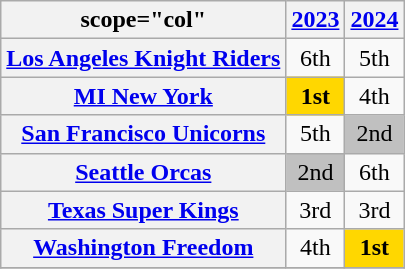<table class="wikitable" style="text-align:center">
<tr>
<th>scope="col" </th>
<th><a href='#'>2023</a></th>
<th><a href='#'>2024</a></th>
</tr>
<tr>
<th align="left"><a href='#'>Los Angeles Knight Riders</a></th>
<td>6th</td>
<td>5th</td>
</tr>
<tr>
<th align="left"><a href='#'>MI New York</a></th>
<td style="background: gold"><strong>1st</strong></td>
<td>4th</td>
</tr>
<tr>
<th align="left"><a href='#'>San Francisco Unicorns</a></th>
<td>5th</td>
<td style="background: silver">2nd</td>
</tr>
<tr>
<th align="left"><a href='#'>Seattle Orcas</a></th>
<td style="background: silver">2nd</td>
<td>6th</td>
</tr>
<tr>
<th align="left"><a href='#'>Texas Super Kings</a></th>
<td style="background: bronze">3rd</td>
<td>3rd</td>
</tr>
<tr>
<th align=left><a href='#'>Washington Freedom</a></th>
<td>4th</td>
<td style="background: gold"><strong>1st</strong></td>
</tr>
<tr>
</tr>
</table>
